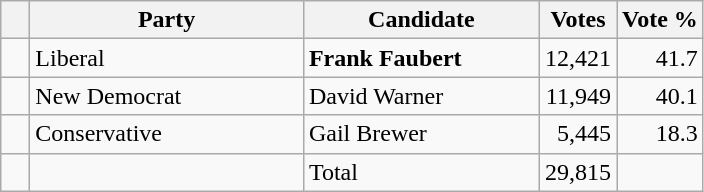<table class="wikitable">
<tr>
<th></th>
<th scope="col" width="175">Party</th>
<th scope="col" width="150">Candidate</th>
<th>Votes</th>
<th>Vote %</th>
</tr>
<tr>
<td>   </td>
<td>Liberal</td>
<td><strong>Frank Faubert</strong></td>
<td align=right>12,421</td>
<td align=right>41.7</td>
</tr>
<tr>
<td>   </td>
<td>New Democrat</td>
<td>David Warner</td>
<td align=right>11,949</td>
<td align=right>40.1</td>
</tr>
<tr>
<td>   </td>
<td>Conservative</td>
<td>Gail Brewer</td>
<td align=right>5,445</td>
<td align=right>18.3</td>
</tr>
<tr>
<td></td>
<td></td>
<td>Total</td>
<td align=right>29,815</td>
<td></td>
</tr>
</table>
